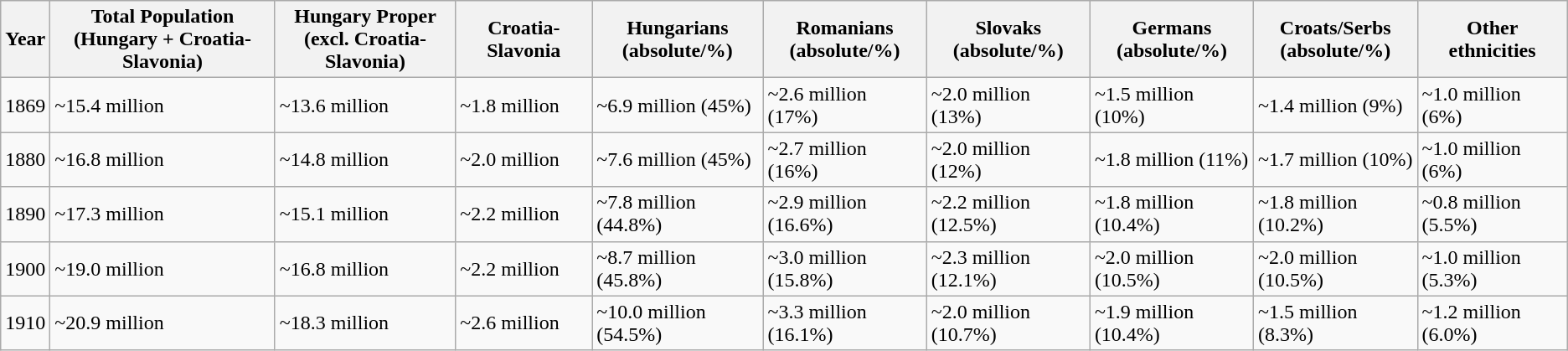<table class="wikitable sortable">
<tr>
<th>Year</th>
<th>Total Population<br>(Hungary + Croatia-Slavonia)</th>
<th>Hungary Proper<br>(excl. Croatia-Slavonia)</th>
<th>Croatia-Slavonia</th>
<th>Hungarians<br>(absolute/%)</th>
<th>Romanians<br>(absolute/%)</th>
<th>Slovaks<br>(absolute/%)</th>
<th>Germans<br>(absolute/%)</th>
<th>Croats/Serbs<br>(absolute/%)</th>
<th>Other ethnicities</th>
</tr>
<tr>
<td>1869</td>
<td>~15.4 million</td>
<td>~13.6 million</td>
<td>~1.8 million</td>
<td>~6.9 million (45%)</td>
<td>~2.6 million (17%)</td>
<td>~2.0 million (13%)</td>
<td>~1.5 million (10%)</td>
<td>~1.4 million (9%)</td>
<td>~1.0 million (6%)</td>
</tr>
<tr>
<td>1880</td>
<td>~16.8 million</td>
<td>~14.8 million</td>
<td>~2.0 million</td>
<td>~7.6 million (45%)</td>
<td>~2.7 million (16%)</td>
<td>~2.0 million (12%)</td>
<td>~1.8 million (11%)</td>
<td>~1.7 million (10%)</td>
<td>~1.0 million (6%)</td>
</tr>
<tr>
<td>1890</td>
<td>~17.3 million</td>
<td>~15.1 million</td>
<td>~2.2 million</td>
<td>~7.8 million (44.8%)</td>
<td>~2.9 million (16.6%)</td>
<td>~2.2 million (12.5%)</td>
<td>~1.8 million (10.4%)</td>
<td>~1.8 million (10.2%)</td>
<td>~0.8 million (5.5%)</td>
</tr>
<tr>
<td>1900</td>
<td>~19.0 million</td>
<td>~16.8 million</td>
<td>~2.2 million</td>
<td>~8.7 million (45.8%)</td>
<td>~3.0 million (15.8%)</td>
<td>~2.3 million (12.1%)</td>
<td>~2.0 million (10.5%)</td>
<td>~2.0 million (10.5%)</td>
<td>~1.0 million (5.3%)</td>
</tr>
<tr>
<td>1910</td>
<td>~20.9 million</td>
<td>~18.3 million</td>
<td>~2.6 million</td>
<td>~10.0 million (54.5%)</td>
<td>~3.3 million (16.1%)</td>
<td>~2.0 million (10.7%)</td>
<td>~1.9 million (10.4%)</td>
<td>~1.5 million (8.3%)</td>
<td>~1.2 million (6.0%)</td>
</tr>
</table>
